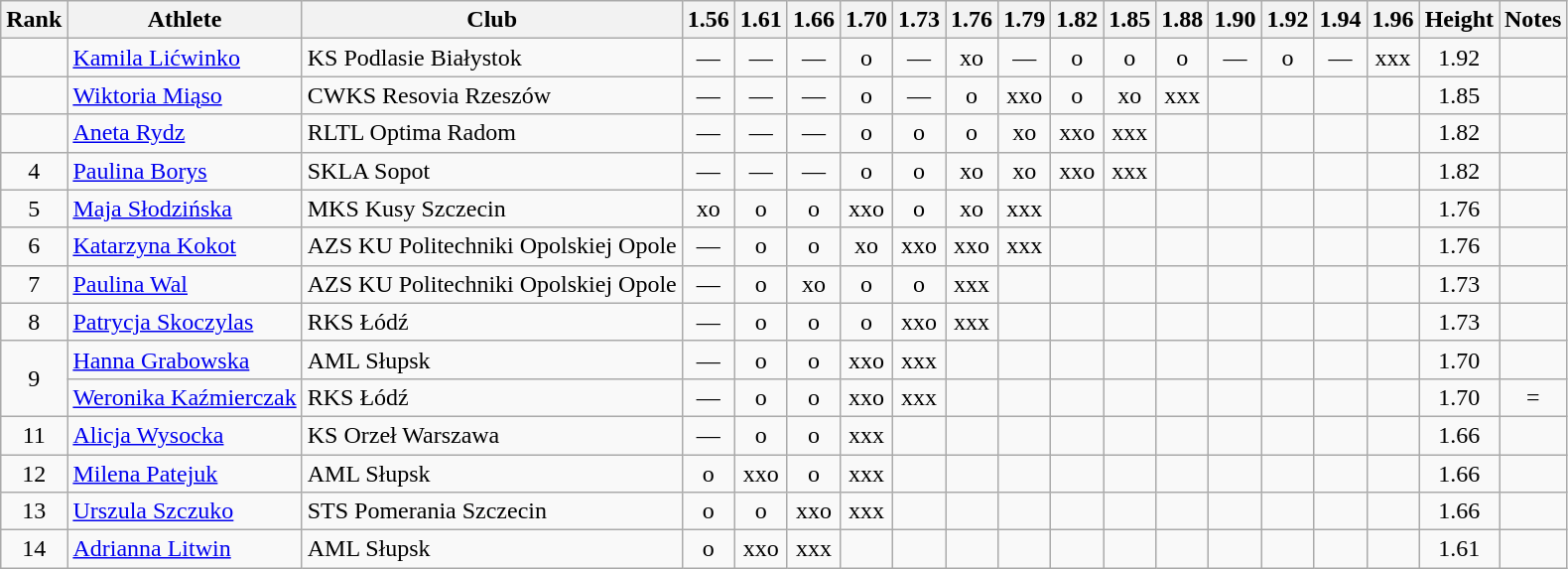<table class="wikitable sortable" style="text-align:center">
<tr>
<th>Rank</th>
<th>Athlete</th>
<th>Club</th>
<th>1.56</th>
<th>1.61</th>
<th>1.66</th>
<th>1.70</th>
<th>1.73</th>
<th>1.76</th>
<th>1.79</th>
<th>1.82</th>
<th>1.85</th>
<th>1.88</th>
<th>1.90</th>
<th>1.92</th>
<th>1.94</th>
<th>1.96</th>
<th>Height</th>
<th>Notes</th>
</tr>
<tr>
<td></td>
<td align=left><a href='#'>Kamila Lićwinko</a></td>
<td align=left>KS Podlasie Białystok</td>
<td>—</td>
<td>—</td>
<td>—</td>
<td>o</td>
<td>—</td>
<td>xo</td>
<td>—</td>
<td>o</td>
<td>o</td>
<td>o</td>
<td>—</td>
<td>o</td>
<td>—</td>
<td>xxx</td>
<td>1.92</td>
<td></td>
</tr>
<tr>
<td></td>
<td align=left><a href='#'>Wiktoria Miąso</a></td>
<td align=left>CWKS Resovia Rzeszów</td>
<td>—</td>
<td>—</td>
<td>—</td>
<td>o</td>
<td>—</td>
<td>o</td>
<td>xxo</td>
<td>o</td>
<td>xo</td>
<td>xxx</td>
<td></td>
<td></td>
<td></td>
<td></td>
<td>1.85</td>
<td></td>
</tr>
<tr>
<td></td>
<td align=left><a href='#'>Aneta Rydz</a></td>
<td align=left>RLTL Optima Radom</td>
<td>—</td>
<td>—</td>
<td>—</td>
<td>o</td>
<td>o</td>
<td>o</td>
<td>xo</td>
<td>xxo</td>
<td>xxx</td>
<td></td>
<td></td>
<td></td>
<td></td>
<td></td>
<td>1.82</td>
<td></td>
</tr>
<tr>
<td>4</td>
<td align=left><a href='#'>Paulina Borys</a></td>
<td align=left>SKLA Sopot</td>
<td>—</td>
<td>—</td>
<td>—</td>
<td>o</td>
<td>o</td>
<td>xo</td>
<td>xo</td>
<td>xxo</td>
<td>xxx</td>
<td></td>
<td></td>
<td></td>
<td></td>
<td></td>
<td>1.82</td>
<td></td>
</tr>
<tr>
<td>5</td>
<td align=left><a href='#'>Maja Słodzińska</a></td>
<td align=left>MKS Kusy Szczecin</td>
<td>xo</td>
<td>o</td>
<td>o</td>
<td>xxo</td>
<td>o</td>
<td>xo</td>
<td>xxx</td>
<td></td>
<td></td>
<td></td>
<td></td>
<td></td>
<td></td>
<td></td>
<td>1.76</td>
<td></td>
</tr>
<tr>
<td>6</td>
<td align=left><a href='#'>Katarzyna Kokot</a></td>
<td align=left>AZS KU Politechniki Opolskiej Opole</td>
<td>—</td>
<td>o</td>
<td>o</td>
<td>xo</td>
<td>xxo</td>
<td>xxo</td>
<td>xxx</td>
<td></td>
<td></td>
<td></td>
<td></td>
<td></td>
<td></td>
<td></td>
<td>1.76</td>
<td></td>
</tr>
<tr>
<td>7</td>
<td align=left><a href='#'>Paulina Wal</a></td>
<td align=left>AZS KU Politechniki Opolskiej Opole</td>
<td>—</td>
<td>o</td>
<td>xo</td>
<td>o</td>
<td>o</td>
<td>xxx</td>
<td></td>
<td></td>
<td></td>
<td></td>
<td></td>
<td></td>
<td></td>
<td></td>
<td>1.73</td>
<td></td>
</tr>
<tr>
<td>8</td>
<td align=left><a href='#'>Patrycja Skoczylas</a></td>
<td align=left>RKS Łódź</td>
<td>—</td>
<td>o</td>
<td>o</td>
<td>o</td>
<td>xxo</td>
<td>xxx</td>
<td></td>
<td></td>
<td></td>
<td></td>
<td></td>
<td></td>
<td></td>
<td></td>
<td>1.73</td>
<td></td>
</tr>
<tr>
<td rowspan=2>9</td>
<td align=left><a href='#'>Hanna Grabowska</a></td>
<td align=left>AML Słupsk</td>
<td>—</td>
<td>o</td>
<td>o</td>
<td>xxo</td>
<td>xxx</td>
<td></td>
<td></td>
<td></td>
<td></td>
<td></td>
<td></td>
<td></td>
<td></td>
<td></td>
<td>1.70</td>
<td></td>
</tr>
<tr>
<td align=left><a href='#'>Weronika Kaźmierczak</a></td>
<td align=left>RKS Łódź</td>
<td>—</td>
<td>o</td>
<td>o</td>
<td>xxo</td>
<td>xxx</td>
<td></td>
<td></td>
<td></td>
<td></td>
<td></td>
<td></td>
<td></td>
<td></td>
<td></td>
<td>1.70</td>
<td>=</td>
</tr>
<tr>
<td>11</td>
<td align=left><a href='#'>Alicja Wysocka</a></td>
<td align=left>KS Orzeł Warszawa</td>
<td>—</td>
<td>o</td>
<td>o</td>
<td>xxx</td>
<td></td>
<td></td>
<td></td>
<td></td>
<td></td>
<td></td>
<td></td>
<td></td>
<td></td>
<td></td>
<td>1.66</td>
<td></td>
</tr>
<tr>
<td>12</td>
<td align=left><a href='#'>Milena Patejuk</a></td>
<td align=left>AML Słupsk</td>
<td>o</td>
<td>xxo</td>
<td>o</td>
<td>xxx</td>
<td></td>
<td></td>
<td></td>
<td></td>
<td></td>
<td></td>
<td></td>
<td></td>
<td></td>
<td></td>
<td>1.66</td>
<td></td>
</tr>
<tr>
<td>13</td>
<td align=left><a href='#'>Urszula Szczuko</a></td>
<td align=left>STS Pomerania Szczecin</td>
<td>o</td>
<td>o</td>
<td>xxo</td>
<td>xxx</td>
<td></td>
<td></td>
<td></td>
<td></td>
<td></td>
<td></td>
<td></td>
<td></td>
<td></td>
<td></td>
<td>1.66</td>
<td></td>
</tr>
<tr>
<td>14</td>
<td align=left><a href='#'>Adrianna Litwin</a></td>
<td align=left>AML Słupsk</td>
<td>o</td>
<td>xxo</td>
<td>xxx</td>
<td></td>
<td></td>
<td></td>
<td></td>
<td></td>
<td></td>
<td></td>
<td></td>
<td></td>
<td></td>
<td></td>
<td>1.61</td>
<td></td>
</tr>
</table>
